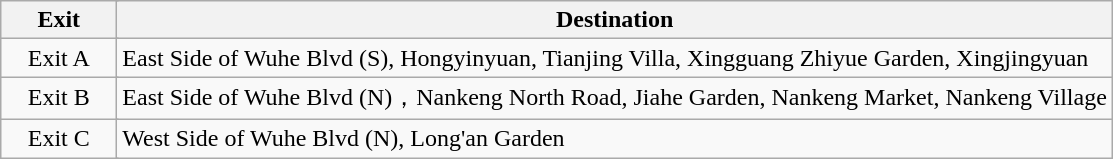<table class="wikitable">
<tr>
<th style="width:70px" colspan="2">Exit</th>
<th>Destination</th>
</tr>
<tr>
<td align="center" colspan="2">Exit A</td>
<td>East Side of Wuhe Blvd (S), Hongyinyuan, Tianjing Villa, Xingguang Zhiyue Garden, Xingjingyuan</td>
</tr>
<tr>
<td align="center" colspan="2">Exit B</td>
<td>East Side of Wuhe Blvd (N)，Nankeng North Road, Jiahe Garden, Nankeng Market, Nankeng Village</td>
</tr>
<tr>
<td align="center" colspan="2">Exit C</td>
<td>West Side of Wuhe Blvd (N), Long'an Garden</td>
</tr>
</table>
